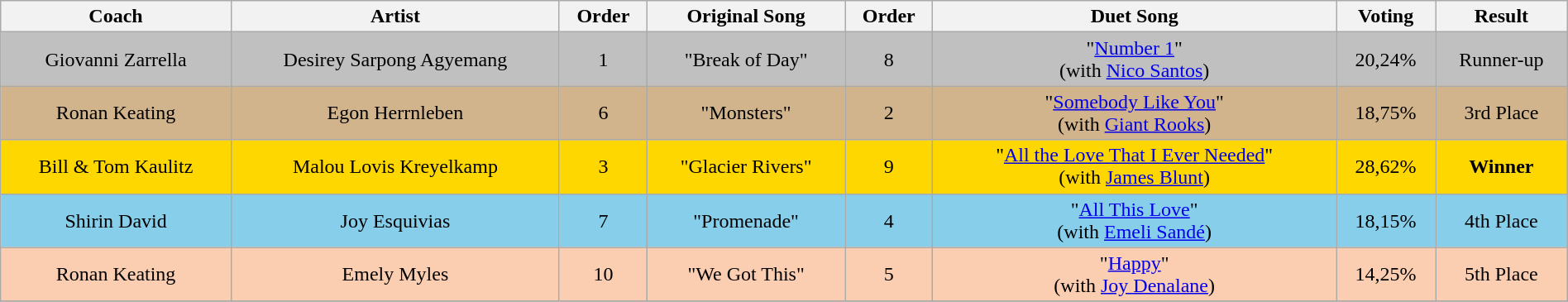<table class="wikitable" style="text-align:center; width:100%;">
<tr>
<th>Coach</th>
<th>Artist</th>
<th>Order</th>
<th>Original Song<br></th>
<th>Order</th>
<th>Duet Song<br></th>
<th>Voting</th>
<th>Result</th>
</tr>
<tr style="background:silver">
<td>Giovanni Zarrella</td>
<td>Desirey Sarpong Agyemang</td>
<td>1</td>
<td>"Break of Day"</td>
<td>8</td>
<td>"<a href='#'>Number 1</a>" <br>(with <a href='#'>Nico Santos</a>)</td>
<td>20,24%</td>
<td>Runner-up</td>
</tr>
<tr style="background:tan">
<td>Ronan Keating</td>
<td>Egon Herrnleben</td>
<td>6</td>
<td>"Monsters"</td>
<td>2</td>
<td>"<a href='#'>Somebody Like You</a>" <br>(with <a href='#'>Giant Rooks</a>)</td>
<td>18,75%</td>
<td>3rd Place</td>
</tr>
<tr style="background:gold">
<td>Bill & Tom Kaulitz</td>
<td>Malou Lovis Kreyelkamp</td>
<td>3</td>
<td>"Glacier Rivers"</td>
<td>9</td>
<td>"<a href='#'>All the Love That I Ever Needed</a>" <br>(with <a href='#'>James Blunt</a>)</td>
<td>28,62%</td>
<td><strong>Winner</strong></td>
</tr>
<tr style="background:skyblue">
<td>Shirin David</td>
<td>Joy Esquivias</td>
<td>7</td>
<td>"Promenade"</td>
<td>4</td>
<td>"<a href='#'>All This Love</a>" <br>(with <a href='#'>Emeli Sandé</a>)</td>
<td>18,15%</td>
<td>4th Place</td>
</tr>
<tr style="background:#FBCEB1">
<td>Ronan Keating</td>
<td>Emely Myles</td>
<td>10</td>
<td>"We Got This"</td>
<td>5</td>
<td>"<a href='#'>Happy</a>" <br>(with <a href='#'>Joy Denalane</a>)</td>
<td>14,25%</td>
<td>5th Place</td>
</tr>
<tr>
</tr>
</table>
